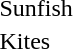<table>
<tr>
<td>Sunfish<br></td>
<td></td>
<td></td>
<td></td>
</tr>
<tr>
<td>Kites<br></td>
<td></td>
<td></td>
<td></td>
</tr>
</table>
